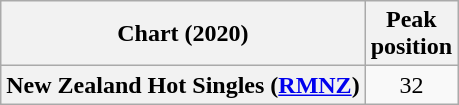<table class="wikitable sortable plainrowheaders" style="text-align:center">
<tr>
<th scope="col">Chart (2020)</th>
<th scope="col">Peak<br>position</th>
</tr>
<tr>
<th scope="row">New Zealand Hot Singles (<a href='#'>RMNZ</a>)</th>
<td>32</td>
</tr>
</table>
